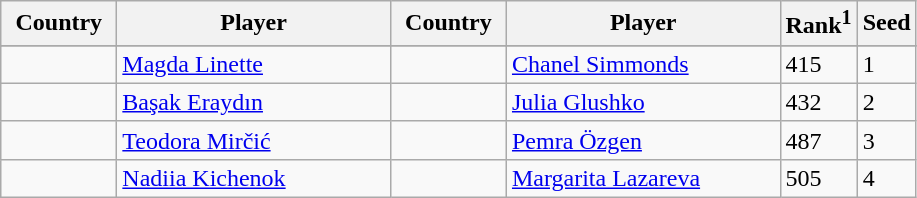<table class="sortable wikitable">
<tr>
<th width="70">Country</th>
<th width="175">Player</th>
<th width="70">Country</th>
<th width="175">Player</th>
<th>Rank<sup>1</sup></th>
<th>Seed</th>
</tr>
<tr>
</tr>
<tr>
<td></td>
<td><a href='#'>Magda Linette</a></td>
<td></td>
<td><a href='#'>Chanel Simmonds</a></td>
<td>415</td>
<td>1</td>
</tr>
<tr>
<td></td>
<td><a href='#'>Başak Eraydın</a></td>
<td></td>
<td><a href='#'>Julia Glushko</a></td>
<td>432</td>
<td>2</td>
</tr>
<tr>
<td></td>
<td><a href='#'>Teodora Mirčić</a></td>
<td></td>
<td><a href='#'>Pemra Özgen</a></td>
<td>487</td>
<td>3</td>
</tr>
<tr>
<td></td>
<td><a href='#'>Nadiia Kichenok</a></td>
<td></td>
<td><a href='#'>Margarita Lazareva</a></td>
<td>505</td>
<td>4</td>
</tr>
</table>
